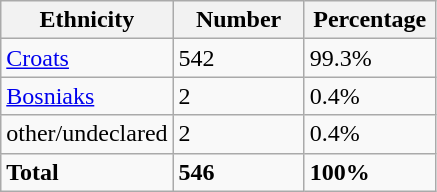<table class="wikitable">
<tr>
<th width="100px">Ethnicity</th>
<th width="80px">Number</th>
<th width="80px">Percentage</th>
</tr>
<tr>
<td><a href='#'>Croats</a></td>
<td>542</td>
<td>99.3%</td>
</tr>
<tr>
<td><a href='#'>Bosniaks</a></td>
<td>2</td>
<td>0.4%</td>
</tr>
<tr>
<td>other/undeclared</td>
<td>2</td>
<td>0.4%</td>
</tr>
<tr>
<td><strong>Total</strong></td>
<td><strong>546</strong></td>
<td><strong>100%</strong></td>
</tr>
</table>
